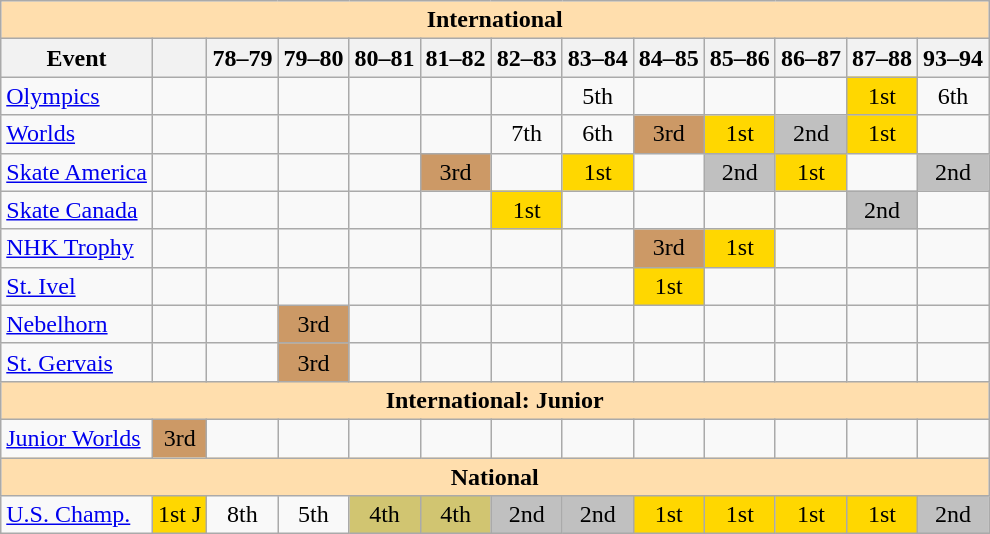<table class="wikitable" style="text-align:center">
<tr>
<th style="background-color: #ffdead; " colspan=13 align=center>International</th>
</tr>
<tr>
<th>Event</th>
<th></th>
<th>78–79</th>
<th>79–80</th>
<th>80–81</th>
<th>81–82</th>
<th>82–83</th>
<th>83–84</th>
<th>84–85</th>
<th>85–86</th>
<th>86–87</th>
<th>87–88</th>
<th>93–94</th>
</tr>
<tr>
<td align=left><a href='#'>Olympics</a></td>
<td></td>
<td></td>
<td></td>
<td></td>
<td></td>
<td></td>
<td>5th</td>
<td></td>
<td></td>
<td></td>
<td bgcolor=gold>1st</td>
<td>6th</td>
</tr>
<tr>
<td align=left><a href='#'>Worlds</a></td>
<td></td>
<td></td>
<td></td>
<td></td>
<td></td>
<td>7th</td>
<td>6th</td>
<td bgcolor=cc9966>3rd</td>
<td bgcolor=gold>1st</td>
<td bgcolor=silver>2nd</td>
<td bgcolor=gold>1st</td>
<td></td>
</tr>
<tr>
<td align=left><a href='#'>Skate America</a></td>
<td></td>
<td></td>
<td></td>
<td></td>
<td bgcolor=cc9966>3rd</td>
<td></td>
<td bgcolor=gold>1st</td>
<td></td>
<td bgcolor=silver>2nd</td>
<td bgcolor=gold>1st</td>
<td></td>
<td bgcolor=silver>2nd</td>
</tr>
<tr>
<td align=left><a href='#'>Skate Canada</a></td>
<td></td>
<td></td>
<td></td>
<td></td>
<td></td>
<td bgcolor=gold>1st</td>
<td></td>
<td></td>
<td></td>
<td></td>
<td bgcolor=silver>2nd</td>
<td></td>
</tr>
<tr>
<td align=left><a href='#'>NHK Trophy</a></td>
<td></td>
<td></td>
<td></td>
<td></td>
<td></td>
<td></td>
<td></td>
<td bgcolor=cc9966>3rd</td>
<td bgcolor=gold>1st</td>
<td></td>
<td></td>
<td></td>
</tr>
<tr>
<td align=left><a href='#'>St. Ivel</a></td>
<td></td>
<td></td>
<td></td>
<td></td>
<td></td>
<td></td>
<td></td>
<td bgcolor=gold>1st</td>
<td></td>
<td></td>
<td></td>
<td></td>
</tr>
<tr>
<td align=left><a href='#'>Nebelhorn</a></td>
<td></td>
<td></td>
<td bgcolor=cc9966>3rd</td>
<td></td>
<td></td>
<td></td>
<td></td>
<td></td>
<td></td>
<td></td>
<td></td>
<td></td>
</tr>
<tr>
<td align=left><a href='#'>St. Gervais</a></td>
<td></td>
<td></td>
<td bgcolor=cc9966>3rd</td>
<td></td>
<td></td>
<td></td>
<td></td>
<td></td>
<td></td>
<td></td>
<td></td>
<td></td>
</tr>
<tr>
<th style="background-color: #ffdead; " colspan=13 align=center>International: Junior</th>
</tr>
<tr>
<td align=left><a href='#'>Junior Worlds</a></td>
<td bgcolor=cc9966>3rd</td>
<td></td>
<td></td>
<td></td>
<td></td>
<td></td>
<td></td>
<td></td>
<td></td>
<td></td>
<td></td>
<td></td>
</tr>
<tr>
<th style="background-color: #ffdead; " colspan=13 align=center>National</th>
</tr>
<tr>
<td align=left><a href='#'>U.S. Champ.</a></td>
<td bgcolor=gold>1st J</td>
<td>8th</td>
<td>5th</td>
<td bgcolor=d1c571>4th</td>
<td bgcolor=d1c571>4th</td>
<td bgcolor=silver>2nd</td>
<td bgcolor=silver>2nd</td>
<td bgcolor=gold>1st</td>
<td bgcolor=gold>1st</td>
<td bgcolor=gold>1st</td>
<td bgcolor=gold>1st</td>
<td bgcolor=silver>2nd</td>
</tr>
</table>
